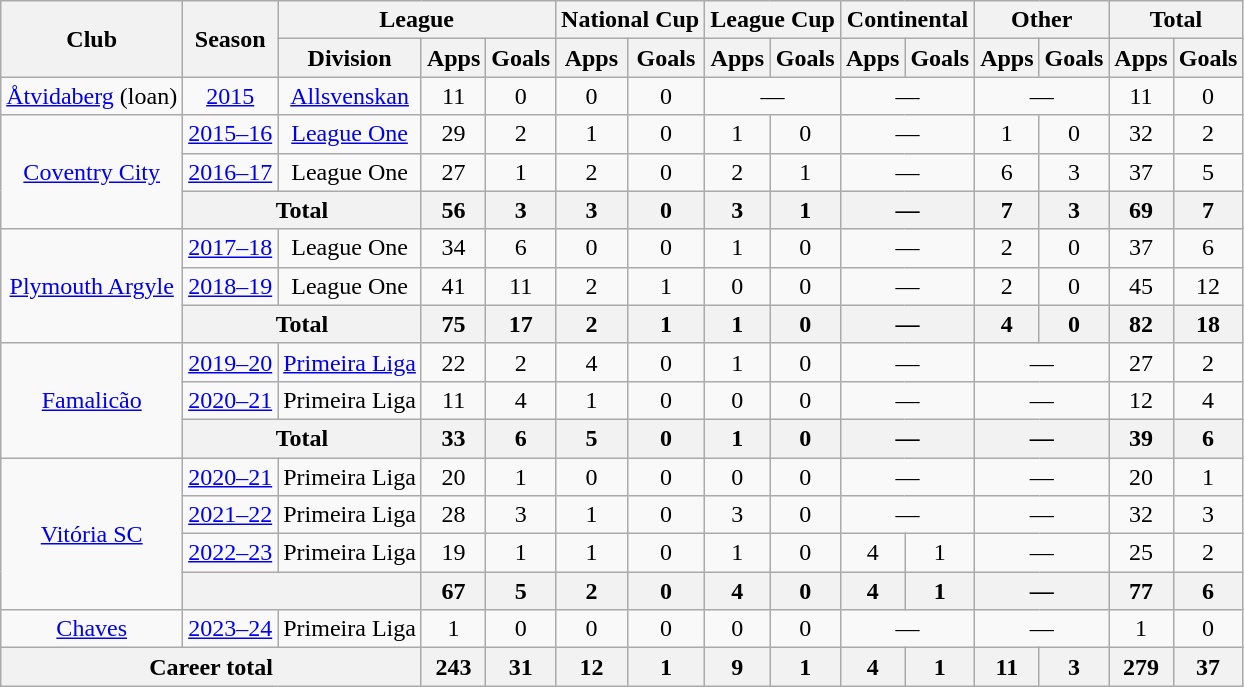<table class="wikitable" style="text-align: center;">
<tr>
<th rowspan="2">Club</th>
<th rowspan="2">Season</th>
<th colspan="3">League</th>
<th colspan="2">National Cup</th>
<th colspan="2">League Cup</th>
<th colspan="2">Continental</th>
<th colspan="2">Other</th>
<th colspan="2">Total</th>
</tr>
<tr>
<th scope="col">Division</th>
<th scope="col">Apps</th>
<th scope="col">Goals</th>
<th scope="col">Apps</th>
<th scope="col">Goals</th>
<th scope="col">Apps</th>
<th scope="col">Goals</th>
<th>Apps</th>
<th>Goals</th>
<th scope="col">Apps</th>
<th scope="col">Goals</th>
<th scope="col">Apps</th>
<th scope="col">Goals</th>
</tr>
<tr>
<td><a href='#'>Åtvidaberg</a> (loan)</td>
<td><a href='#'>2015</a></td>
<td><a href='#'>Allsvenskan</a></td>
<td>11</td>
<td>0</td>
<td>0</td>
<td>0</td>
<td colspan="2">—</td>
<td colspan="2">—</td>
<td colspan="2">—</td>
<td>11</td>
<td>0</td>
</tr>
<tr>
<td rowspan="3"><a href='#'>Coventry City</a></td>
<td><a href='#'>2015–16</a></td>
<td><a href='#'>League One</a></td>
<td>29</td>
<td>2</td>
<td>1</td>
<td>0</td>
<td>1</td>
<td>0</td>
<td colspan="2">—</td>
<td>1</td>
<td>0</td>
<td>32</td>
<td>2</td>
</tr>
<tr>
<td><a href='#'>2016–17</a></td>
<td>League One</td>
<td>27</td>
<td>1</td>
<td>2</td>
<td>0</td>
<td>2</td>
<td>1</td>
<td colspan="2">—</td>
<td>6</td>
<td>3</td>
<td>37</td>
<td>5</td>
</tr>
<tr>
<th colspan="2">Total</th>
<th>56</th>
<th>3</th>
<th>3</th>
<th>0</th>
<th>3</th>
<th>1</th>
<th colspan="2">—</th>
<th>7</th>
<th>3</th>
<th>69</th>
<th>7</th>
</tr>
<tr>
<td rowspan="3"><a href='#'>Plymouth Argyle</a></td>
<td><a href='#'>2017–18</a></td>
<td>League One</td>
<td>34</td>
<td>6</td>
<td>0</td>
<td>0</td>
<td>1</td>
<td>0</td>
<td colspan="2">—</td>
<td>2</td>
<td>0</td>
<td>37</td>
<td>6</td>
</tr>
<tr>
<td><a href='#'>2018–19</a></td>
<td>League One</td>
<td>41</td>
<td>11</td>
<td>2</td>
<td>1</td>
<td>0</td>
<td>0</td>
<td colspan="2">—</td>
<td>2</td>
<td>0</td>
<td>45</td>
<td>12</td>
</tr>
<tr>
<th colspan="2">Total</th>
<th>75</th>
<th>17</th>
<th>2</th>
<th>1</th>
<th>1</th>
<th>0</th>
<th colspan="2">—</th>
<th>4</th>
<th>0</th>
<th>82</th>
<th>18</th>
</tr>
<tr>
<td rowspan="3"><a href='#'>Famalicão</a></td>
<td><a href='#'>2019–20</a></td>
<td><a href='#'>Primeira Liga</a></td>
<td>22</td>
<td>2</td>
<td>4</td>
<td>0</td>
<td>1</td>
<td>0</td>
<td colspan="2">—</td>
<td colspan="2">—</td>
<td>27</td>
<td>2</td>
</tr>
<tr>
<td><a href='#'>2020–21</a></td>
<td>Primeira Liga</td>
<td>11</td>
<td>4</td>
<td>1</td>
<td>0</td>
<td>0</td>
<td>0</td>
<td colspan="2">—</td>
<td colspan="2">—</td>
<td>12</td>
<td>4</td>
</tr>
<tr>
<th colspan="2">Total</th>
<th>33</th>
<th>6</th>
<th>5</th>
<th>0</th>
<th>1</th>
<th>0</th>
<th colspan="2">—</th>
<th colspan="2">—</th>
<th>39</th>
<th>6</th>
</tr>
<tr>
<td rowspan="4"><a href='#'>Vitória SC</a></td>
<td><a href='#'>2020–21</a></td>
<td>Primeira Liga</td>
<td>20</td>
<td>1</td>
<td>0</td>
<td>0</td>
<td>0</td>
<td>0</td>
<td colspan="2">—</td>
<td colspan="2">—</td>
<td>20</td>
<td>1</td>
</tr>
<tr>
<td><a href='#'>2021–22</a></td>
<td>Primeira Liga</td>
<td>28</td>
<td>3</td>
<td>1</td>
<td>0</td>
<td>3</td>
<td>0</td>
<td colspan="2">—</td>
<td colspan="2">—</td>
<td>32</td>
<td>3</td>
</tr>
<tr>
<td><a href='#'>2022–23</a></td>
<td>Primeira Liga</td>
<td>19</td>
<td>1</td>
<td>1</td>
<td>0</td>
<td>1</td>
<td>0</td>
<td>4</td>
<td>1</td>
<td colspan="2">—</td>
<td>25</td>
<td>2</td>
</tr>
<tr>
<th colspan="2"></th>
<th>67</th>
<th>5</th>
<th>2</th>
<th>0</th>
<th>4</th>
<th>0</th>
<th>4</th>
<th>1</th>
<th colspan="2">—</th>
<th>77</th>
<th>6</th>
</tr>
<tr>
<td><a href='#'>Chaves</a></td>
<td><a href='#'>2023–24</a></td>
<td>Primeira Liga</td>
<td>1</td>
<td>0</td>
<td>0</td>
<td>0</td>
<td>0</td>
<td>0</td>
<td colspan="2">—</td>
<td colspan="2">—</td>
<td>1</td>
<td>0</td>
</tr>
<tr>
<th colspan="3">Career total</th>
<th>243</th>
<th>31</th>
<th>12</th>
<th>1</th>
<th>9</th>
<th>1</th>
<th>4</th>
<th>1</th>
<th>11</th>
<th>3</th>
<th>279</th>
<th>37</th>
</tr>
</table>
